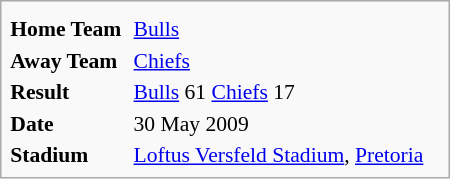<table class="infobox" width="300" style="font-size: 90%;">
<tr>
<td colspan = "2"></td>
</tr>
<tr style="vertical-align: middle;">
<td><strong>Home Team</strong></td>
<td><a href='#'>Bulls</a></td>
</tr>
<tr style="vertical-align: middle;">
<td><strong>Away Team</strong></td>
<td><a href='#'>Chiefs</a></td>
</tr>
<tr style="vertical-align: middle;">
<td><strong>Result</strong></td>
<td><a href='#'>Bulls</a> 61 <a href='#'>Chiefs</a> 17</td>
</tr>
<tr style="vertical-align: middle;">
<td><strong>Date</strong></td>
<td>30 May 2009</td>
</tr>
<tr style="vertical-align: middle;">
<td><strong>Stadium</strong></td>
<td><a href='#'>Loftus Versfeld Stadium</a>, <a href='#'>Pretoria</a></td>
</tr>
</table>
